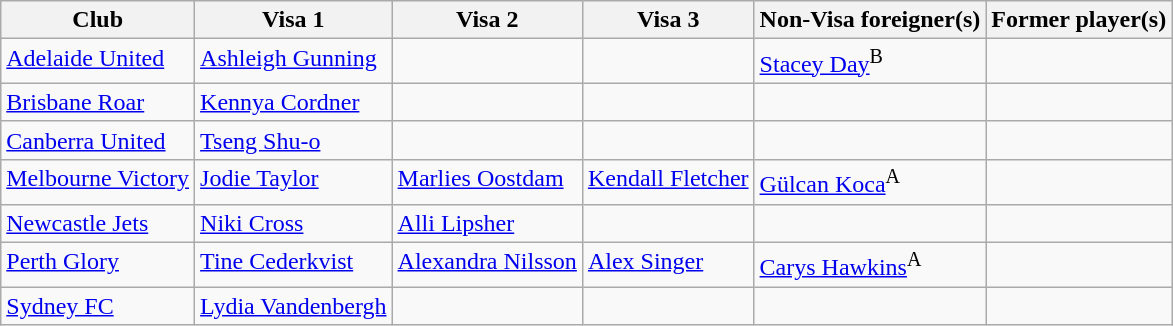<table class="wikitable sortable">
<tr>
<th>Club</th>
<th>Visa 1</th>
<th>Visa 2</th>
<th>Visa 3</th>
<th>Non-Visa foreigner(s)</th>
<th>Former player(s)</th>
</tr>
<tr style="vertical-align:top;">
<td><a href='#'>Adelaide United</a></td>
<td> <a href='#'>Ashleigh Gunning</a></td>
<td></td>
<td></td>
<td> <a href='#'>Stacey Day</a><sup>B</sup></td>
<td></td>
</tr>
<tr style="vertical-align:top;">
<td><a href='#'>Brisbane Roar</a></td>
<td> <a href='#'>Kennya Cordner</a></td>
<td></td>
<td></td>
<td></td>
<td></td>
</tr>
<tr style="vertical-align:top;">
<td><a href='#'>Canberra United</a></td>
<td> <a href='#'>Tseng Shu-o</a></td>
<td></td>
<td></td>
<td></td>
<td></td>
</tr>
<tr style="vertical-align:top;">
<td><a href='#'>Melbourne Victory</a></td>
<td> <a href='#'>Jodie Taylor</a></td>
<td> <a href='#'>Marlies Oostdam</a></td>
<td> <a href='#'>Kendall Fletcher</a></td>
<td> <a href='#'>Gülcan Koca</a><sup>A</sup></td>
<td></td>
</tr>
<tr style="vertical-align:top;">
<td><a href='#'>Newcastle Jets</a></td>
<td> <a href='#'>Niki Cross</a></td>
<td> <a href='#'>Alli Lipsher</a></td>
<td></td>
<td></td>
<td></td>
</tr>
<tr style="vertical-align:top;">
<td><a href='#'>Perth Glory</a></td>
<td> <a href='#'>Tine Cederkvist</a></td>
<td> <a href='#'>Alexandra Nilsson</a></td>
<td> <a href='#'>Alex Singer</a></td>
<td> <a href='#'>Carys Hawkins</a><sup>A</sup></td>
<td></td>
</tr>
<tr style="vertical-align:top;">
<td><a href='#'>Sydney FC</a></td>
<td> <a href='#'>Lydia Vandenbergh</a></td>
<td></td>
<td></td>
<td></td>
<td></td>
</tr>
</table>
